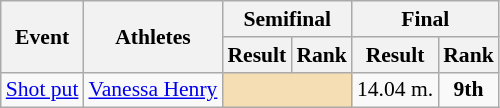<table class="wikitable" border="1" style="font-size:90%">
<tr>
<th rowspan=2>Event</th>
<th rowspan=2>Athletes</th>
<th colspan=2>Semifinal</th>
<th colspan=2>Final</th>
</tr>
<tr>
<th>Result</th>
<th>Rank</th>
<th>Result</th>
<th>Rank</th>
</tr>
<tr>
<td><a href='#'>Shot put</a></td>
<td><a href='#'>Vanessa Henry</a></td>
<td align=center colspan=2 bgcolor=wheat></td>
<td align=center>14.04 m.</td>
<td align=center><strong>9th</strong></td>
</tr>
</table>
